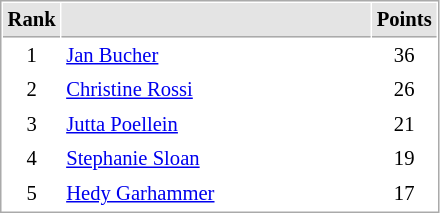<table cellspacing="1" cellpadding="3" style="border:1px solid #AAAAAA;font-size:86%">
<tr bgcolor="#E4E4E4">
<th style="border-bottom:1px solid #AAAAAA" width=10>Rank</th>
<th style="border-bottom:1px solid #AAAAAA" width=200></th>
<th style="border-bottom:1px solid #AAAAAA" width=20>Points</th>
</tr>
<tr>
<td align="center">1</td>
<td> <a href='#'>Jan Bucher</a></td>
<td align=center>36</td>
</tr>
<tr>
<td align="center">2</td>
<td> <a href='#'>Christine Rossi</a></td>
<td align=center>26</td>
</tr>
<tr>
<td align="center">3</td>
<td> <a href='#'>Jutta Poellein</a></td>
<td align=center>21</td>
</tr>
<tr>
<td align="center">4</td>
<td> <a href='#'>Stephanie Sloan</a></td>
<td align=center>19</td>
</tr>
<tr>
<td align="center">5</td>
<td> <a href='#'>Hedy Garhammer</a></td>
<td align=center>17</td>
</tr>
</table>
